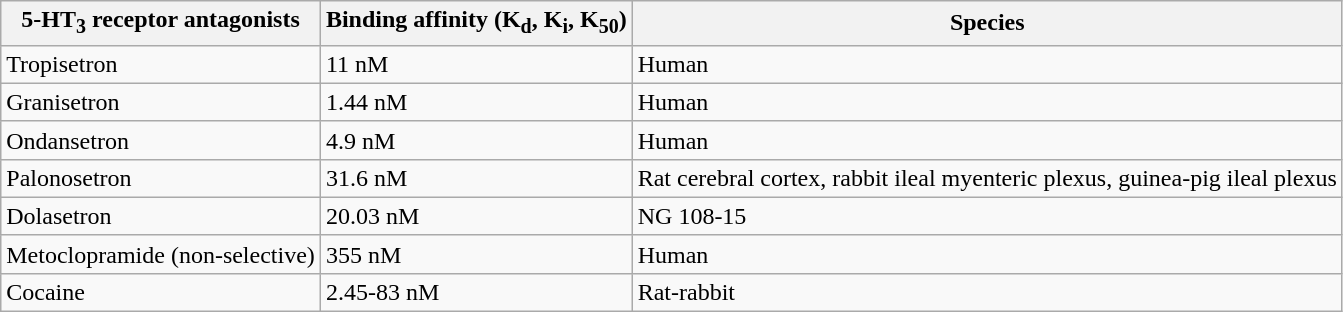<table class="wikitable">
<tr>
<th>5-HT<sub>3</sub> receptor antagonists</th>
<th>Binding affinity (K<sub>d</sub>, K<sub>i</sub>, K<sub>50</sub>)</th>
<th>Species</th>
</tr>
<tr>
<td>Tropisetron</td>
<td>11 nM</td>
<td>Human</td>
</tr>
<tr>
<td>Granisetron</td>
<td>1.44 nM</td>
<td>Human</td>
</tr>
<tr>
<td>Ondansetron</td>
<td>4.9 nM</td>
<td>Human</td>
</tr>
<tr>
<td>Palonosetron</td>
<td>31.6 nM</td>
<td>Rat cerebral cortex, rabbit ileal myenteric plexus, guinea-pig ileal plexus</td>
</tr>
<tr>
<td>Dolasetron</td>
<td>20.03 nM</td>
<td>NG 108-15</td>
</tr>
<tr>
<td>Metoclopramide (non-selective)</td>
<td>355 nM</td>
<td>Human</td>
</tr>
<tr>
<td>Cocaine</td>
<td>2.45-83 nM</td>
<td>Rat-rabbit</td>
</tr>
</table>
